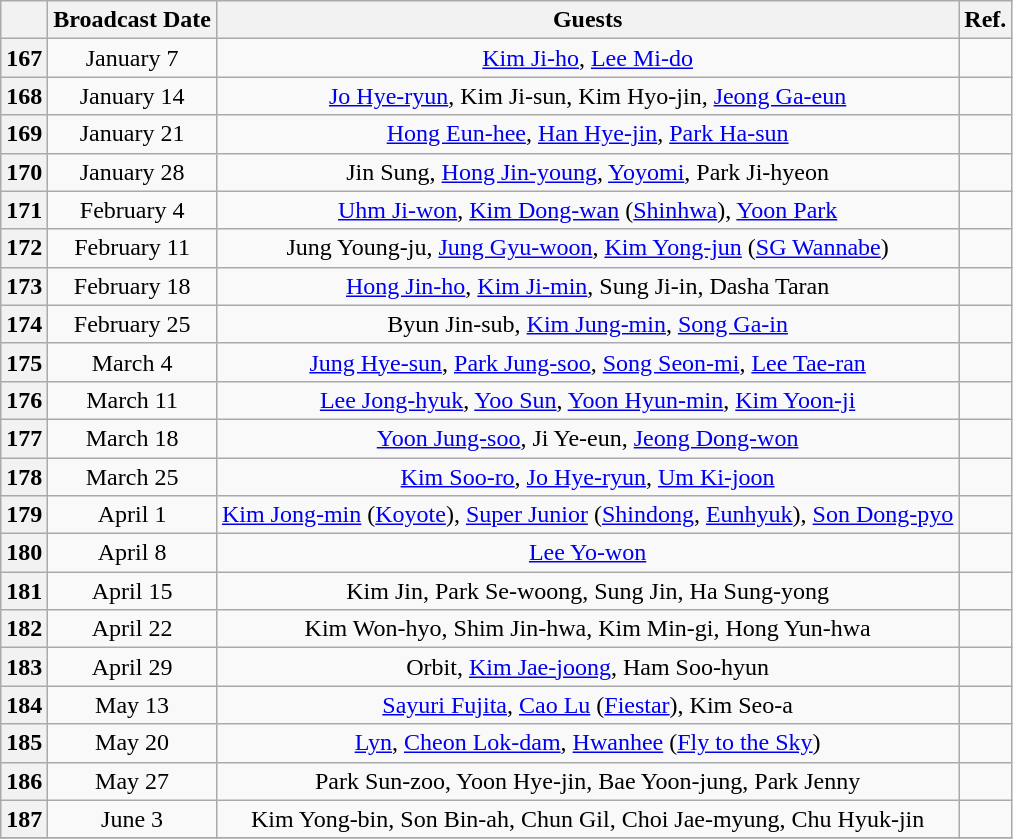<table Class ="wikitable" style="text-align:center;">
<tr>
<th></th>
<th>Broadcast Date</th>
<th>Guests</th>
<th>Ref.</th>
</tr>
<tr>
<th>167</th>
<td>January 7</td>
<td><a href='#'>Kim Ji-ho</a>, <a href='#'>Lee Mi-do</a></td>
<td></td>
</tr>
<tr>
<th>168</th>
<td>January 14</td>
<td><a href='#'>Jo Hye-ryun</a>, Kim Ji-sun, Kim Hyo-jin, <a href='#'>Jeong Ga-eun</a></td>
<td></td>
</tr>
<tr>
<th>169</th>
<td>January 21</td>
<td><a href='#'>Hong Eun-hee</a>, <a href='#'>Han Hye-jin</a>, <a href='#'>Park Ha-sun</a></td>
<td></td>
</tr>
<tr>
<th>170</th>
<td>January 28</td>
<td>Jin Sung, <a href='#'>Hong Jin-young</a>, <a href='#'>Yoyomi</a>, Park Ji-hyeon</td>
<td></td>
</tr>
<tr>
<th>171</th>
<td>February 4</td>
<td><a href='#'>Uhm Ji-won</a>, <a href='#'>Kim Dong-wan</a> (<a href='#'>Shinhwa</a>), <a href='#'>Yoon Park</a></td>
<td></td>
</tr>
<tr>
<th>172</th>
<td>February 11</td>
<td>Jung Young-ju, <a href='#'>Jung Gyu-woon</a>, <a href='#'>Kim Yong-jun</a> (<a href='#'>SG Wannabe</a>)</td>
<td></td>
</tr>
<tr>
<th>173</th>
<td>February 18</td>
<td><a href='#'>Hong Jin-ho</a>, <a href='#'>Kim Ji-min</a>, Sung Ji-in, Dasha Taran</td>
<td></td>
</tr>
<tr>
<th>174</th>
<td>February 25</td>
<td>Byun Jin-sub, <a href='#'>Kim Jung-min</a>, <a href='#'>Song Ga-in</a></td>
<td></td>
</tr>
<tr>
<th>175</th>
<td>March 4</td>
<td><a href='#'>Jung Hye-sun</a>, <a href='#'>Park Jung-soo</a>, <a href='#'>Song Seon-mi</a>, <a href='#'>Lee Tae-ran</a></td>
<td></td>
</tr>
<tr>
<th>176</th>
<td>March 11</td>
<td><a href='#'>Lee Jong-hyuk</a>, <a href='#'>Yoo Sun</a>, <a href='#'>Yoon Hyun-min</a>, <a href='#'>Kim Yoon-ji</a></td>
<td></td>
</tr>
<tr>
<th>177</th>
<td>March 18</td>
<td><a href='#'>Yoon Jung-soo</a>, Ji Ye-eun, <a href='#'>Jeong Dong-won</a></td>
<td></td>
</tr>
<tr>
<th>178</th>
<td>March 25</td>
<td><a href='#'>Kim Soo-ro</a>, <a href='#'>Jo Hye-ryun</a>, <a href='#'>Um Ki-joon</a></td>
<td></td>
</tr>
<tr>
<th>179</th>
<td>April 1</td>
<td><a href='#'>Kim Jong-min</a> (<a href='#'>Koyote</a>), <a href='#'>Super Junior</a> (<a href='#'>Shindong</a>, <a href='#'>Eunhyuk</a>), <a href='#'>Son Dong-pyo</a></td>
<td></td>
</tr>
<tr>
<th>180</th>
<td>April 8</td>
<td><a href='#'>Lee Yo-won</a></td>
<td></td>
</tr>
<tr>
<th>181</th>
<td>April 15</td>
<td>Kim Jin, Park Se-woong, Sung Jin, Ha Sung-yong</td>
<td></td>
</tr>
<tr>
<th>182</th>
<td>April 22</td>
<td>Kim Won-hyo, Shim Jin-hwa, Kim Min-gi, Hong Yun-hwa</td>
<td></td>
</tr>
<tr>
<th>183</th>
<td>April 29</td>
<td>Orbit, <a href='#'>Kim Jae-joong</a>, Ham Soo-hyun</td>
<td></td>
</tr>
<tr>
<th>184</th>
<td>May 13</td>
<td><a href='#'>Sayuri Fujita</a>, <a href='#'>Cao Lu</a> (<a href='#'>Fiestar</a>), Kim Seo-a</td>
<td></td>
</tr>
<tr>
<th>185</th>
<td>May 20</td>
<td><a href='#'>Lyn</a>, <a href='#'>Cheon Lok-dam</a>, <a href='#'>Hwanhee</a> (<a href='#'>Fly to the Sky</a>)</td>
<td></td>
</tr>
<tr>
<th>186</th>
<td>May 27</td>
<td>Park Sun-zoo, Yoon Hye-jin, Bae Yoon-jung, Park Jenny</td>
<td></td>
</tr>
<tr>
<th>187</th>
<td>June 3</td>
<td>Kim Yong-bin, Son Bin-ah, Chun Gil, Choi Jae-myung, Chu Hyuk-jin</td>
<td></td>
</tr>
<tr>
</tr>
</table>
